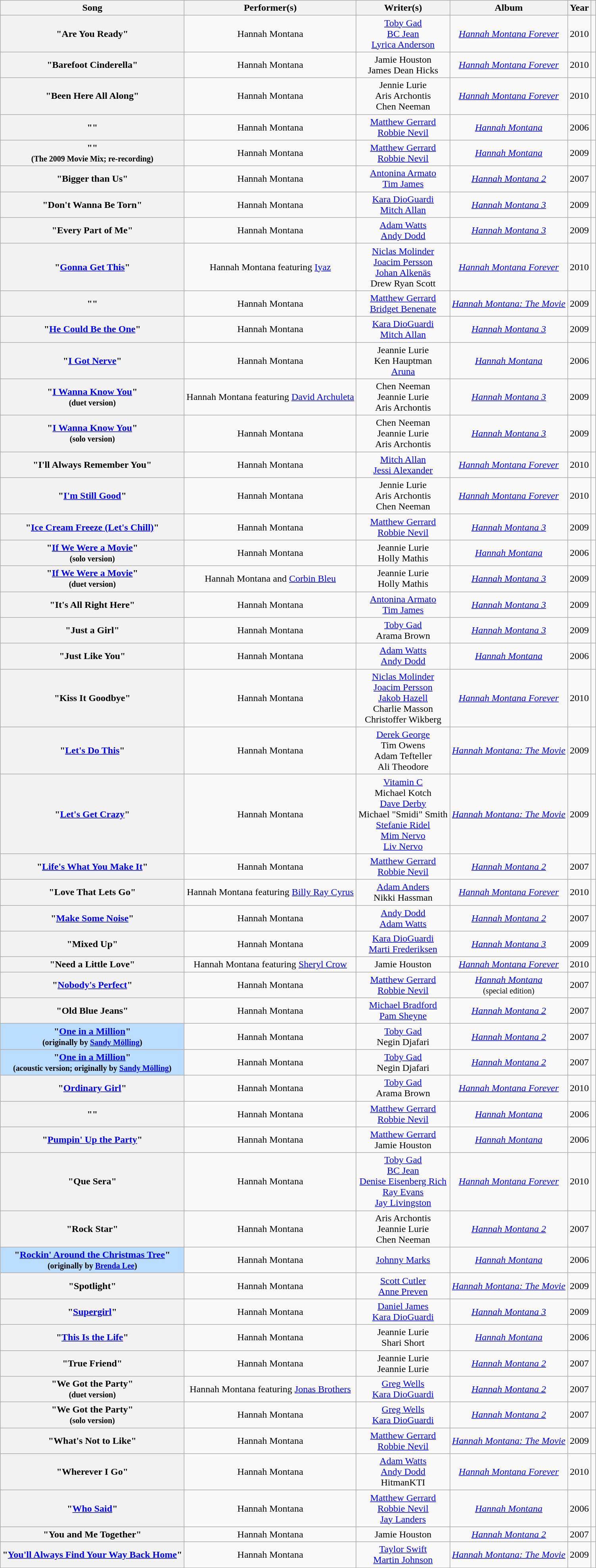<table class="wikitable sortable plainrowheaders" style="text-align:center;">
<tr>
<th scope="col">Song</th>
<th scope="col">Performer(s)</th>
<th scope="col" class="unsortable">Writer(s)</th>
<th scope="col">Album</th>
<th scope="col">Year</th>
<th scope="col" class="unsortable"></th>
</tr>
<tr>
<th scope=row> "Are You Ready"</th>
<td>Hannah Montana</td>
<td><a href='#'>Toby Gad</a> <br> <a href='#'>BC Jean</a> <br> <a href='#'>Lyrica Anderson</a></td>
<td><em><a href='#'>Hannah Montana Forever</a></em></td>
<td>2010</td>
<td></td>
</tr>
<tr>
<th scope=row> "Barefoot Cinderella"</th>
<td>Hannah Montana</td>
<td>Jamie Houston <br> James Dean Hicks</td>
<td><em><a href='#'>Hannah Montana Forever</a></em></td>
<td>2010</td>
<td></td>
</tr>
<tr>
<th scope=row>"Been Here All Along"</th>
<td>Hannah Montana</td>
<td>Jennie Lurie <br> Aris Archontis <br> Chen Neeman</td>
<td><em><a href='#'>Hannah Montana Forever</a></em></td>
<td>2010</td>
<td></td>
</tr>
<tr>
<th scope=row>""</th>
<td>Hannah Montana</td>
<td><a href='#'>Matthew Gerrard</a> <br> <a href='#'>Robbie Nevil</a></td>
<td><em><a href='#'>Hannah Montana</a></em></td>
<td>2006</td>
<td></td>
</tr>
<tr>
<th scope=row>"" <br> <small>(The 2009 Movie Mix; re-recording)</small></th>
<td>Hannah Montana</td>
<td><a href='#'>Matthew Gerrard</a> <br> <a href='#'>Robbie Nevil</a></td>
<td><em><a href='#'>Hannah Montana</a></em></td>
<td>2009</td>
<td></td>
</tr>
<tr>
<th scope=row>"Bigger than Us"</th>
<td>Hannah Montana</td>
<td><a href='#'>Antonina Armato</a> <br> <a href='#'>Tim James</a></td>
<td><em><a href='#'>Hannah Montana 2</a></em></td>
<td>2007</td>
<td></td>
</tr>
<tr>
<th scope=row> "Don't Wanna Be Torn"</th>
<td>Hannah Montana</td>
<td><a href='#'>Kara DioGuardi</a> <br> <a href='#'>Mitch Allan</a></td>
<td><em><a href='#'>Hannah Montana 3</a></em></td>
<td>2009</td>
<td></td>
</tr>
<tr>
<th scope=row> "Every Part of Me"</th>
<td>Hannah Montana</td>
<td><a href='#'>Adam Watts</a> <br> <a href='#'>Andy Dodd</a></td>
<td><em><a href='#'>Hannah Montana 3</a></em></td>
<td>2009</td>
<td></td>
</tr>
<tr>
<th scope=row> "<a href='#'>Gonna Get This</a>"</th>
<td>Hannah Montana featuring <a href='#'>Iyaz</a></td>
<td><a href='#'>Niclas Molinder</a> <br> <a href='#'>Joacim Persson</a> <br> <a href='#'>Johan Alkenäs</a> <br> Drew Ryan Scott</td>
<td><em><a href='#'>Hannah Montana Forever</a></em></td>
<td>2010</td>
<td></td>
</tr>
<tr>
<th scope=row>""</th>
<td>Hannah Montana</td>
<td><a href='#'>Matthew Gerrard</a> <br> <a href='#'>Bridget Benenate</a></td>
<td><em><a href='#'>Hannah Montana: The Movie</a></em></td>
<td>2009</td>
<td></td>
</tr>
<tr>
<th scope=row> "<a href='#'>He Could Be the One</a>"</th>
<td>Hannah Montana</td>
<td><a href='#'>Kara DioGuardi</a> <br> <a href='#'>Mitch Allan</a></td>
<td><em><a href='#'>Hannah Montana 3</a></em></td>
<td>2009</td>
<td></td>
</tr>
<tr>
<th scope=row> "<a href='#'>I Got Nerve</a>"</th>
<td>Hannah Montana</td>
<td>Jeannie Lurie <br> Ken Hauptman <br> <a href='#'>Aruna</a></td>
<td><em><a href='#'>Hannah Montana</a></em></td>
<td>2006</td>
<td></td>
</tr>
<tr>
<th scope=row>"<a href='#'>I Wanna Know You</a>" <br> <small>(duet version)</small></th>
<td>Hannah Montana featuring <a href='#'>David Archuleta</a></td>
<td>Chen Neeman <br> Jeannie Lurie <br> Aris Archontis</td>
<td><em><a href='#'>Hannah Montana 3</a></em></td>
<td>2009</td>
<td></td>
</tr>
<tr>
<th scope=row>"<a href='#'>I Wanna Know You</a>" <br> <small>(solo version)</small></th>
<td>Hannah Montana</td>
<td>Chen Neeman <br> Jeannie Lurie <br> Aris Archontis</td>
<td><em><a href='#'>Hannah Montana 3</a></em></td>
<td>2009</td>
<td></td>
</tr>
<tr>
<th scope=row>"I'll Always Remember You"</th>
<td>Hannah Montana</td>
<td><a href='#'>Mitch Allan</a> <br> <a href='#'>Jessi Alexander</a></td>
<td><em><a href='#'>Hannah Montana Forever</a></em></td>
<td>2010</td>
<td></td>
</tr>
<tr>
<th scope=row>"<a href='#'>I'm Still Good</a>"</th>
<td>Hannah Montana</td>
<td>Jennie Lurie <br> Aris Archontis <br> Chen Neeman</td>
<td><em><a href='#'>Hannah Montana Forever</a></em></td>
<td>2010</td>
<td></td>
</tr>
<tr>
<th scope=row>"<a href='#'>Ice Cream Freeze (Let's Chill)</a>"</th>
<td>Hannah Montana</td>
<td><a href='#'>Matthew Gerrard</a> <br> <a href='#'>Robbie Nevil</a></td>
<td><em><a href='#'>Hannah Montana 3</a></em></td>
<td>2009</td>
<td></td>
</tr>
<tr>
<th scope=row>"<a href='#'>If We Were a Movie</a>" <br> <small>(solo version)</small></th>
<td>Hannah Montana</td>
<td>Jeannie Lurie <br> Holly Mathis</td>
<td><em><a href='#'>Hannah Montana</a></em></td>
<td>2006</td>
<td></td>
</tr>
<tr>
<th scope=row>"<a href='#'>If We Were a Movie</a>" <br> <small>(duet version)</small></th>
<td>Hannah Montana and <a href='#'>Corbin Bleu</a></td>
<td>Jeannie Lurie <br> Holly Mathis</td>
<td><em><a href='#'>Hannah Montana 3</a></em></td>
<td>2009</td>
<td></td>
</tr>
<tr>
<th scope=row>"It's All Right Here"</th>
<td>Hannah Montana</td>
<td><a href='#'>Antonina Armato</a> <br> <a href='#'>Tim James</a></td>
<td><em><a href='#'>Hannah Montana 3</a></em></td>
<td>2009</td>
<td></td>
</tr>
<tr>
<th scope=row> "Just a Girl"</th>
<td>Hannah Montana</td>
<td><a href='#'>Toby Gad</a> <br> Arama Brown</td>
<td><em><a href='#'>Hannah Montana 3</a></em></td>
<td>2009</td>
<td></td>
</tr>
<tr>
<th scope=row>"Just Like You"</th>
<td>Hannah Montana</td>
<td><a href='#'>Adam Watts</a> <br> <a href='#'>Andy Dodd</a></td>
<td><em><a href='#'>Hannah Montana</a></em></td>
<td>2006</td>
<td></td>
</tr>
<tr>
<th scope=row> "Kiss It Goodbye"</th>
<td>Hannah Montana</td>
<td><a href='#'>Niclas Molinder</a> <br> <a href='#'>Joacim Persson</a> <br> <a href='#'>Jakob Hazell</a> <br> Charlie Masson <br> Christoffer Wikberg</td>
<td><em><a href='#'>Hannah Montana Forever</a></em></td>
<td>2010</td>
<td></td>
</tr>
<tr>
<th scope=row> "<a href='#'>Let's Do This</a>"</th>
<td>Hannah Montana</td>
<td><a href='#'>Derek George</a> <br> Tim Owens <br> Adam Tefteller <br> Ali Theodore</td>
<td><em><a href='#'>Hannah Montana: The Movie</a></em></td>
<td>2009</td>
<td></td>
</tr>
<tr>
<th scope=row>"<a href='#'>Let's Get Crazy</a>"</th>
<td>Hannah Montana</td>
<td><a href='#'>Vitamin C</a> <br> Michael Kotch <br> <a href='#'>Dave Derby</a> <br> Michael "Smidi" Smith <br> <a href='#'>Stefanie Ridel</a> <br> <a href='#'>Mim Nervo</a> <br> <a href='#'>Liv Nervo</a></td>
<td><em><a href='#'>Hannah Montana: The Movie</a></em></td>
<td>2009</td>
<td></td>
</tr>
<tr>
<th scope=row>"<a href='#'>Life's What You Make It</a>"</th>
<td>Hannah Montana</td>
<td><a href='#'>Matthew Gerrard</a> <br> <a href='#'>Robbie Nevil</a></td>
<td><em><a href='#'>Hannah Montana 2</a></em></td>
<td>2007</td>
<td></td>
</tr>
<tr>
<th scope=row>"Love That Lets Go"</th>
<td>Hannah Montana featuring <a href='#'>Billy Ray Cyrus</a></td>
<td><a href='#'>Adam Anders</a> <br> Nikki Hassman</td>
<td><em><a href='#'>Hannah Montana Forever</a></em></td>
<td>2010</td>
<td></td>
</tr>
<tr>
<th scope=row> "<a href='#'>Make Some Noise</a>"</th>
<td>Hannah Montana</td>
<td><a href='#'>Andy Dodd</a> <br> <a href='#'>Adam Watts</a></td>
<td><em><a href='#'>Hannah Montana 2</a></em></td>
<td>2007</td>
<td></td>
</tr>
<tr>
<th scope=row>"Mixed Up"</th>
<td>Hannah Montana</td>
<td><a href='#'>Kara DioGuardi</a> <br> <a href='#'>Marti Frederiksen</a></td>
<td><em><a href='#'>Hannah Montana 3</a></em></td>
<td>2009</td>
<td></td>
</tr>
<tr>
<th scope=row> "Need a Little Love"</th>
<td>Hannah Montana featuring <a href='#'>Sheryl Crow</a></td>
<td>Jamie Houston</td>
<td><em><a href='#'>Hannah Montana Forever</a></em></td>
<td>2010</td>
<td></td>
</tr>
<tr>
<th scope=row>"<a href='#'>Nobody's Perfect</a>"</th>
<td>Hannah Montana</td>
<td><a href='#'>Matthew Gerrard</a> <br> <a href='#'>Robbie Nevil</a></td>
<td><em><a href='#'>Hannah Montana</a></em> <br> <small>(special edition)</small></td>
<td>2007</td>
<td></td>
</tr>
<tr>
<th scope=row> "Old Blue Jeans"</th>
<td>Hannah Montana</td>
<td><a href='#'>Michael Bradford</a> <br> <a href='#'>Pam Sheyne</a></td>
<td><em><a href='#'>Hannah Montana 2</a></em></td>
<td>2007</td>
<td></td>
</tr>
<tr>
<th scope=row style="background-color:#bbddff">"<a href='#'>One in a Million</a>" <br> <small>(originally by <a href='#'>Sandy Mölling</a>)</small></th>
<td>Hannah Montana</td>
<td><a href='#'>Toby Gad</a> <br> Negin Djafari</td>
<td><em><a href='#'>Hannah Montana 2</a></em></td>
<td>2007</td>
<td></td>
</tr>
<tr>
<th scope=row style="background-color:#bbddff">"<a href='#'>One in a Million</a>" <br> <small>(acoustic version; originally by <a href='#'>Sandy Mölling</a>)</small></th>
<td>Hannah Montana</td>
<td><a href='#'>Toby Gad</a> <br> Negin Djafari</td>
<td><em><a href='#'>Hannah Montana 2</a></em></td>
<td>2007</td>
<td></td>
</tr>
<tr>
<th scope=row>"<a href='#'>Ordinary Girl</a>"</th>
<td>Hannah Montana</td>
<td><a href='#'>Toby Gad</a> <br> Arama Brown</td>
<td><em><a href='#'>Hannah Montana Forever</a></em></td>
<td>2010</td>
<td></td>
</tr>
<tr>
<th scope=row>""</th>
<td>Hannah Montana</td>
<td><a href='#'>Matthew Gerrard</a> <br> <a href='#'>Robbie Nevil</a></td>
<td><em><a href='#'>Hannah Montana</a></em></td>
<td>2006</td>
<td></td>
</tr>
<tr>
<th scope=row> "<a href='#'>Pumpin' Up the Party</a>"</th>
<td>Hannah Montana</td>
<td><a href='#'>Matthew Gerrard</a> <br> Jamie Houston</td>
<td><em><a href='#'>Hannah Montana</a></em></td>
<td>2006</td>
<td></td>
</tr>
<tr>
<th scope=row> "Que Sera"</th>
<td>Hannah Montana</td>
<td><a href='#'>Toby Gad</a> <br> <a href='#'>BC Jean</a> <br> <a href='#'>Denise Eisenberg Rich</a> <br> <a href='#'>Ray Evans</a> <br> <a href='#'>Jay Livingston</a></td>
<td><em><a href='#'>Hannah Montana Forever</a></em></td>
<td>2010</td>
<td></td>
</tr>
<tr>
<th scope=row> "Rock Star"</th>
<td>Hannah Montana</td>
<td>Aris Archontis <br> Jeannie Lurie <br> Chen Neeman</td>
<td><em><a href='#'>Hannah Montana 2</a></em></td>
<td>2007</td>
<td></td>
</tr>
<tr>
<th scope=row style="background-color:#bbddff">"<a href='#'>Rockin' Around the Christmas Tree</a>"  <br> <small>(originally by <a href='#'>Brenda Lee</a>)</small></th>
<td>Hannah Montana</td>
<td><a href='#'>Johnny Marks</a></td>
<td><em><a href='#'>Hannah Montana</a></em></td>
<td>2006</td>
<td></td>
</tr>
<tr>
<th scope=row> "Spotlight"</th>
<td>Hannah Montana</td>
<td><a href='#'>Scott Cutler</a> <br> <a href='#'>Anne Preven</a></td>
<td><em><a href='#'>Hannah Montana: The Movie</a></em></td>
<td>2009</td>
<td></td>
</tr>
<tr>
<th scope=row>"<a href='#'>Supergirl</a>"</th>
<td>Hannah Montana</td>
<td><a href='#'>Daniel James</a> <br> <a href='#'>Kara DioGuardi</a></td>
<td><em><a href='#'>Hannah Montana 3</a></em></td>
<td>2009</td>
<td></td>
</tr>
<tr>
<th scope=row> "<a href='#'>This Is the Life</a>"</th>
<td>Hannah Montana</td>
<td>Jeannie Lurie <br> Shari Short</td>
<td><em><a href='#'>Hannah Montana</a></em></td>
<td>2006</td>
<td></td>
</tr>
<tr>
<th scope=row>"True Friend"</th>
<td>Hannah Montana</td>
<td>Jeannie Lurie <br> Jeannie Lurie</td>
<td><em><a href='#'>Hannah Montana 2</a></em></td>
<td>2007</td>
<td></td>
</tr>
<tr>
<th scope=row> "We Got the Party" <br> <small>(duet version)</small></th>
<td>Hannah Montana featuring <a href='#'>Jonas Brothers</a></td>
<td><a href='#'>Greg Wells</a> <br> <a href='#'>Kara DioGuardi</a></td>
<td><em><a href='#'>Hannah Montana 2</a></em></td>
<td>2007</td>
<td></td>
</tr>
<tr>
<th scope=row>"We Got the Party" <br> <small>(solo version)</small></th>
<td>Hannah Montana</td>
<td><a href='#'>Greg Wells</a> <br> <a href='#'>Kara DioGuardi</a></td>
<td><em><a href='#'>Hannah Montana 2</a></em></td>
<td>2007</td>
<td></td>
</tr>
<tr>
<th scope=row>"What's Not to Like"</th>
<td>Hannah Montana</td>
<td><a href='#'>Matthew Gerrard</a> <br> <a href='#'>Robbie Nevil</a></td>
<td><em><a href='#'>Hannah Montana: The Movie</a></em></td>
<td>2009</td>
<td></td>
</tr>
<tr>
<th scope=row>"Wherever I Go"</th>
<td>Hannah Montana</td>
<td><a href='#'>Adam Watts</a> <br> <a href='#'>Andy Dodd</a> <br> HitmanKTI</td>
<td><em><a href='#'>Hannah Montana Forever</a></em></td>
<td>2010</td>
<td></td>
</tr>
<tr>
<th scope=row>"<a href='#'>Who Said</a>"</th>
<td>Hannah Montana</td>
<td><a href='#'>Matthew Gerrard</a> <br> <a href='#'>Robbie Nevil</a> <br> <a href='#'>Jay Landers</a></td>
<td><em><a href='#'>Hannah Montana</a></em></td>
<td>2006</td>
<td></td>
</tr>
<tr>
<th scope=row> "You and Me Together"</th>
<td>Hannah Montana</td>
<td>Jamie Houston</td>
<td><em><a href='#'>Hannah Montana 2</a></em></td>
<td>2007</td>
<td></td>
</tr>
<tr>
<th scope=row>"<a href='#'>You'll Always Find Your Way Back Home</a>"</th>
<td>Hannah Montana</td>
<td><a href='#'>Taylor Swift</a> <br> <a href='#'>Martin Johnson</a></td>
<td><em><a href='#'>Hannah Montana: The Movie</a></em></td>
<td>2009</td>
<td></td>
</tr>
</table>
